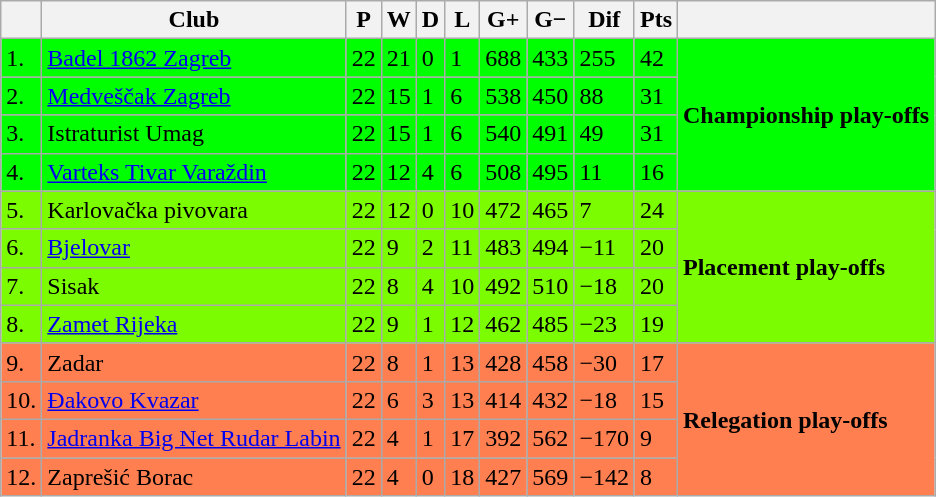<table class="wikitable sortable">
<tr>
<th></th>
<th>Club</th>
<th>P</th>
<th>W</th>
<th>D</th>
<th>L</th>
<th>G+</th>
<th>G−</th>
<th>Dif</th>
<th>Pts</th>
<th></th>
</tr>
<tr style="background:lime">
<td>1.</td>
<td><a href='#'>Badel 1862 Zagreb</a></td>
<td>22</td>
<td>21</td>
<td>0</td>
<td>1</td>
<td>688</td>
<td>433</td>
<td>255</td>
<td>42</td>
<td rowspan="4"><strong>Championship play-offs</strong></td>
</tr>
<tr style="background:lime">
<td>2.</td>
<td><a href='#'>Medveščak Zagreb</a></td>
<td>22</td>
<td>15</td>
<td>1</td>
<td>6</td>
<td>538</td>
<td>450</td>
<td>88</td>
<td>31</td>
</tr>
<tr style="background:lime">
<td>3.</td>
<td>Istraturist Umag</td>
<td>22</td>
<td>15</td>
<td>1</td>
<td>6</td>
<td>540</td>
<td>491</td>
<td>49</td>
<td>31</td>
</tr>
<tr style="background:lime">
<td>4.</td>
<td><a href='#'>Varteks Tivar Varaždin</a></td>
<td>22</td>
<td>12</td>
<td>4</td>
<td>6</td>
<td>508</td>
<td>495</td>
<td>11</td>
<td>16</td>
</tr>
<tr style="background:lawngreen">
<td>5.</td>
<td>Karlovačka pivovara</td>
<td>22</td>
<td>12</td>
<td>0</td>
<td>10</td>
<td>472</td>
<td>465</td>
<td>7</td>
<td>24</td>
<td rowspan="4"><strong>Placement play-offs</strong></td>
</tr>
<tr style="background:lawngreen">
<td>6.</td>
<td><a href='#'>Bjelovar</a></td>
<td>22</td>
<td>9</td>
<td>2</td>
<td>11</td>
<td>483</td>
<td>494</td>
<td>−11</td>
<td>20</td>
</tr>
<tr style="background:lawngreen">
<td>7.</td>
<td>Sisak</td>
<td>22</td>
<td>8</td>
<td>4</td>
<td>10</td>
<td>492</td>
<td>510</td>
<td>−18</td>
<td>20</td>
</tr>
<tr style="background:lawngreen">
<td>8.</td>
<td><a href='#'>Zamet Rijeka</a></td>
<td>22</td>
<td>9</td>
<td>1</td>
<td>12</td>
<td>462</td>
<td>485</td>
<td>−23</td>
<td>19</td>
</tr>
<tr style="background:coral">
<td>9.</td>
<td>Zadar</td>
<td>22</td>
<td>8</td>
<td>1</td>
<td>13</td>
<td>428</td>
<td>458</td>
<td>−30</td>
<td>17</td>
<td rowspan="4"><strong>Relegation play-offs</strong></td>
</tr>
<tr style="background:coral">
<td>10.</td>
<td><a href='#'>Đakovo Kvazar</a></td>
<td>22</td>
<td>6</td>
<td>3</td>
<td>13</td>
<td>414</td>
<td>432</td>
<td>−18</td>
<td>15</td>
</tr>
<tr style="background:coral">
<td>11.</td>
<td><a href='#'>Jadranka Big Net Rudar Labin</a></td>
<td>22</td>
<td>4</td>
<td>1</td>
<td>17</td>
<td>392</td>
<td>562</td>
<td>−170</td>
<td>9</td>
</tr>
<tr style="background:coral">
<td>12.</td>
<td>Zaprešić Borac</td>
<td>22</td>
<td>4</td>
<td>0</td>
<td>18</td>
<td>427</td>
<td>569</td>
<td>−142</td>
<td>8</td>
</tr>
</table>
